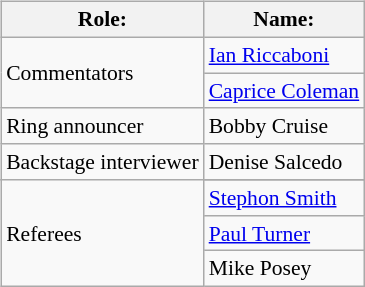<table class=wikitable style="font-size:90%; margin: 0.5em 0 0.5em 1em; float: right; clear: right;">
<tr>
<th>Role:</th>
<th>Name:</th>
</tr>
<tr>
<td rowspan=2>Commentators</td>
<td><a href='#'>Ian Riccaboni</a></td>
</tr>
<tr>
<td><a href='#'>Caprice Coleman</a></td>
</tr>
<tr>
<td>Ring announcer</td>
<td>Bobby Cruise</td>
</tr>
<tr>
<td>Backstage interviewer</td>
<td>Denise Salcedo</td>
</tr>
<tr>
<td rowspan=4>Referees</td>
</tr>
<tr>
<td><a href='#'>Stephon Smith</a></td>
</tr>
<tr>
<td><a href='#'>Paul Turner</a></td>
</tr>
<tr>
<td>Mike Posey</td>
</tr>
</table>
